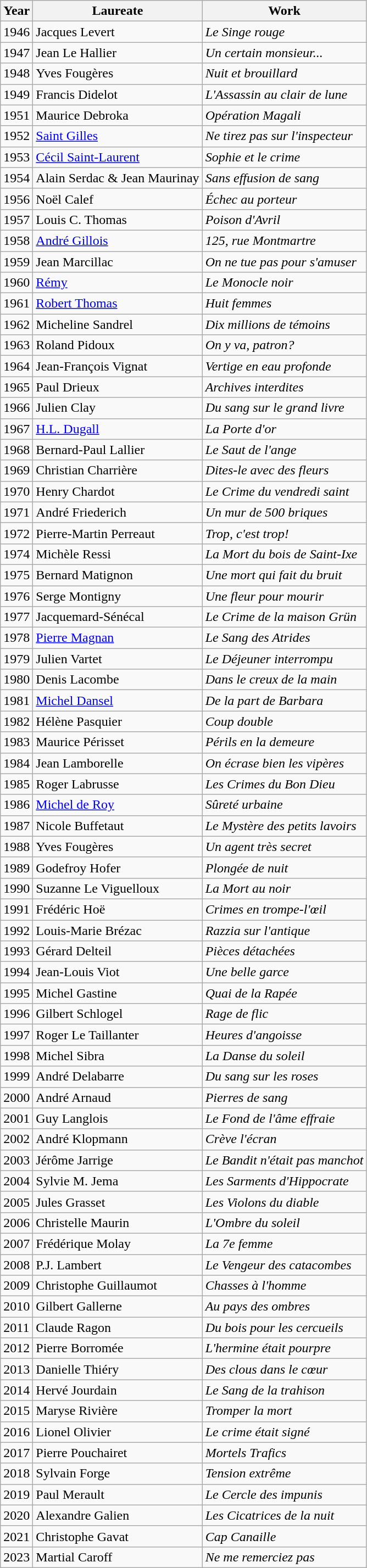<table class="wikitable">
<tr>
<th>Year</th>
<th>Laureate</th>
<th>Work</th>
</tr>
<tr>
<td>1946</td>
<td>Jacques Levert</td>
<td><em>Le Singe rouge</em></td>
</tr>
<tr>
<td>1947</td>
<td>Jean Le Hallier</td>
<td><em>Un certain monsieur...</em></td>
</tr>
<tr>
<td>1948</td>
<td>Yves Fougères</td>
<td><em>Nuit et brouillard</em></td>
</tr>
<tr>
<td>1949</td>
<td>Francis Didelot</td>
<td><em>L'Assassin au clair de lune</em></td>
</tr>
<tr>
<td>1951</td>
<td>Maurice Debroka</td>
<td><em>Opération Magali</em></td>
</tr>
<tr>
<td>1952</td>
<td><a href='#'>Saint Gilles</a></td>
<td><em>Ne tirez pas sur l'inspecteur</em></td>
</tr>
<tr>
<td>1953</td>
<td><a href='#'>Cécil Saint-Laurent</a></td>
<td><em>Sophie et le crime</em></td>
</tr>
<tr>
<td>1954</td>
<td>Alain Serdac & Jean Maurinay</td>
<td><em>Sans effusion de sang</em></td>
</tr>
<tr>
<td>1956</td>
<td>Noël Calef</td>
<td><em>Échec au porteur</em></td>
</tr>
<tr>
<td>1957</td>
<td>Louis C. Thomas</td>
<td><em>Poison d'Avril</em></td>
</tr>
<tr>
<td>1958</td>
<td><a href='#'>André Gillois</a></td>
<td><em>125, rue Montmartre</em></td>
</tr>
<tr>
<td>1959</td>
<td>Jean Marcillac</td>
<td><em>On ne tue pas pour s'amuser</em></td>
</tr>
<tr>
<td>1960</td>
<td><a href='#'>Rémy</a></td>
<td><em>Le Monocle noir</em></td>
</tr>
<tr>
<td>1961</td>
<td><a href='#'>Robert Thomas</a></td>
<td><em>Huit femmes</em></td>
</tr>
<tr>
<td>1962</td>
<td>Micheline Sandrel</td>
<td><em>Dix millions de témoins</em></td>
</tr>
<tr>
<td>1963</td>
<td>Roland Pidoux</td>
<td><em>On y va, patron?</em></td>
</tr>
<tr>
<td>1964</td>
<td>Jean-François Vignat</td>
<td><em>Vertige en eau profonde</em></td>
</tr>
<tr>
<td>1965</td>
<td>Paul Drieux</td>
<td><em>Archives interdites</em></td>
</tr>
<tr>
<td>1966</td>
<td>Julien Clay</td>
<td><em>Du sang sur le grand livre</em></td>
</tr>
<tr>
<td>1967</td>
<td><a href='#'>H.L. Dugall</a></td>
<td><em>La Porte d'or</em></td>
</tr>
<tr>
<td>1968</td>
<td>Bernard-Paul Lallier</td>
<td><em>Le Saut de l'ange</em></td>
</tr>
<tr>
<td>1969</td>
<td>Christian Charrière</td>
<td><em>Dites-le avec des fleurs</em></td>
</tr>
<tr>
<td>1970</td>
<td>Henry Chardot</td>
<td><em>Le Crime du vendredi saint</em></td>
</tr>
<tr>
<td>1971</td>
<td>André Friederich</td>
<td><em>Un mur de 500 briques</em></td>
</tr>
<tr>
<td>1972</td>
<td>Pierre-Martin Perreaut</td>
<td><em>Trop, c'est trop!</em></td>
</tr>
<tr>
<td>1974</td>
<td>Michèle Ressi</td>
<td><em>La Mort du bois de Saint-Ixe</em></td>
</tr>
<tr>
<td>1975</td>
<td>Bernard Matignon</td>
<td><em>Une mort qui fait du bruit</em></td>
</tr>
<tr>
<td>1976</td>
<td>Serge Montigny</td>
<td><em>Une fleur pour mourir</em></td>
</tr>
<tr>
<td>1977</td>
<td>Jacquemard-Sénécal</td>
<td><em>Le Crime de la maison Grün</em></td>
</tr>
<tr>
<td>1978</td>
<td><a href='#'>Pierre Magnan</a></td>
<td><em>Le Sang des Atrides</em></td>
</tr>
<tr>
<td>1979</td>
<td>Julien Vartet</td>
<td><em>Le Déjeuner interrompu</em></td>
</tr>
<tr>
<td>1980</td>
<td>Denis Lacombe</td>
<td><em>Dans le creux de la main</em></td>
</tr>
<tr>
<td>1981</td>
<td><a href='#'>Michel Dansel</a></td>
<td><em>De la part de Barbara</em></td>
</tr>
<tr>
<td>1982</td>
<td>Hélène Pasquier</td>
<td><em>Coup double</em></td>
</tr>
<tr>
<td>1983</td>
<td>Maurice Périsset</td>
<td><em>Périls en la demeure</em></td>
</tr>
<tr>
<td>1984</td>
<td>Jean Lamborelle</td>
<td><em>On écrase bien les vipères</em></td>
</tr>
<tr>
<td>1985</td>
<td>Roger Labrusse</td>
<td><em>Les Crimes du Bon Dieu</em></td>
</tr>
<tr>
<td>1986</td>
<td><a href='#'>Michel de Roy</a></td>
<td><em>Sûreté urbaine</em></td>
</tr>
<tr>
<td>1987</td>
<td>Nicole Buffetaut</td>
<td><em>Le Mystère des petits lavoirs</em></td>
</tr>
<tr>
<td>1988</td>
<td>Yves Fougères</td>
<td><em>Un agent très secret</em></td>
</tr>
<tr>
<td>1989</td>
<td>Godefroy Hofer</td>
<td><em>Plongée de nuit</em></td>
</tr>
<tr>
<td>1990</td>
<td>Suzanne Le Viguelloux</td>
<td><em>La Mort au noir</em></td>
</tr>
<tr>
<td>1991</td>
<td>Frédéric Hoë</td>
<td><em>Crimes en trompe-l'œil</em></td>
</tr>
<tr>
<td>1992</td>
<td>Louis-Marie Brézac</td>
<td><em>Razzia sur l'antique</em></td>
</tr>
<tr>
<td>1993</td>
<td>Gérard Delteil</td>
<td><em>Pièces détachées</em></td>
</tr>
<tr>
<td>1994</td>
<td>Jean-Louis Viot</td>
<td><em>Une belle garce</em></td>
</tr>
<tr>
<td>1995</td>
<td>Michel Gastine</td>
<td><em>Quai de la Rapée</em></td>
</tr>
<tr>
<td>1996</td>
<td>Gilbert Schlogel</td>
<td><em>Rage de flic</em></td>
</tr>
<tr>
<td>1997</td>
<td>Roger Le Taillanter</td>
<td><em>Heures d'angoisse</em></td>
</tr>
<tr>
<td>1998</td>
<td>Michel Sibra</td>
<td><em>La Danse du soleil</em></td>
</tr>
<tr>
<td>1999</td>
<td>André Delabarre</td>
<td><em>Du sang sur les roses</em></td>
</tr>
<tr>
<td>2000</td>
<td>André Arnaud</td>
<td><em>Pierres de sang</em></td>
</tr>
<tr>
<td>2001</td>
<td>Guy Langlois</td>
<td><em>Le Fond de l'âme effraie</em></td>
</tr>
<tr>
<td>2002</td>
<td>André Klopmann</td>
<td><em>Crève l'écran</em></td>
</tr>
<tr>
<td>2003</td>
<td>Jérôme Jarrige</td>
<td><em>Le Bandit n'était pas manchot</em></td>
</tr>
<tr>
<td>2004</td>
<td>Sylvie M. Jema</td>
<td><em>Les Sarments d'Hippocrate</em></td>
</tr>
<tr>
<td>2005</td>
<td>Jules Grasset</td>
<td><em>Les Violons du diable</em></td>
</tr>
<tr>
<td>2006</td>
<td>Christelle Maurin</td>
<td><em>L'Ombre du soleil</em></td>
</tr>
<tr>
<td>2007</td>
<td>Frédérique Molay</td>
<td><em>La 7e femme</em></td>
</tr>
<tr>
<td>2008</td>
<td>P.J. Lambert</td>
<td><em>Le Vengeur des catacombes</em></td>
</tr>
<tr>
<td>2009</td>
<td>Christophe Guillaumot</td>
<td><em>Chasses à l'homme</em></td>
</tr>
<tr>
<td>2010</td>
<td>Gilbert Gallerne</td>
<td><em>Au pays des ombres</em></td>
</tr>
<tr>
<td>2011</td>
<td>Claude Ragon</td>
<td><em>Du bois pour les cercueils</em></td>
</tr>
<tr>
<td>2012</td>
<td>Pierre Borromée</td>
<td><em>L'hermine était pourpre</em></td>
</tr>
<tr>
<td>2013</td>
<td>Danielle Thiéry</td>
<td><em>Des clous dans le cœur</em></td>
</tr>
<tr>
<td>2014</td>
<td>Hervé Jourdain</td>
<td><em>Le Sang de la trahison</em></td>
</tr>
<tr>
<td>2015</td>
<td>Maryse Rivière</td>
<td><em>Tromper la mort</em></td>
</tr>
<tr>
<td>2016</td>
<td>Lionel Olivier</td>
<td><em>Le crime était signé</em></td>
</tr>
<tr>
<td>2017</td>
<td>Pierre Pouchairet</td>
<td><em>Mortels Trafics</em></td>
</tr>
<tr>
<td>2018</td>
<td>Sylvain Forge</td>
<td><em>Tension extrême</em></td>
</tr>
<tr>
<td>2019</td>
<td>Paul Merault</td>
<td><em>Le Cercle des impunis</em></td>
</tr>
<tr>
<td>2020</td>
<td>Alexandre Galien</td>
<td><em>Les Cicatrices de la nuit</em></td>
</tr>
<tr>
<td>2021</td>
<td>Christophe Gavat</td>
<td><em>Cap Canaille</em></td>
</tr>
<tr>
<td>2023</td>
<td>Martial Caroff</td>
<td><em>Ne me remerciez pas</em></td>
</tr>
</table>
